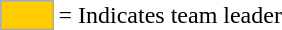<table>
<tr>
<td style="background-color:#FFCC00; border:1px solid #aaaaaa; width:2em;"></td>
<td>= Indicates team leader</td>
</tr>
</table>
